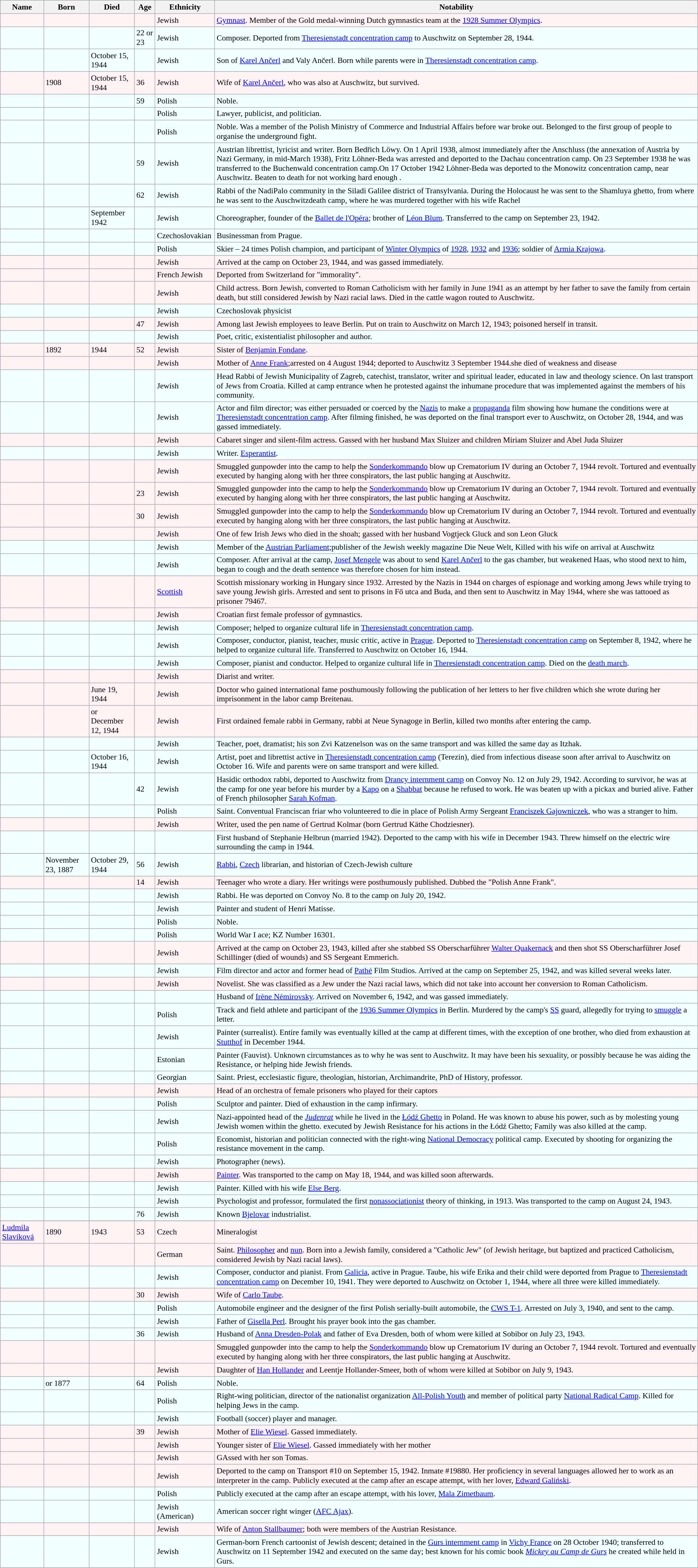<table class="wikitable sortable" style="width:100%; font-size: 90%;">
<tr>
<th>Name</th>
<th>Born</th>
<th>Died</th>
<th>Age</th>
<th>Ethnicity</th>
<th>Notability</th>
</tr>
<tr style="background:#fff2f4;">
<td></td>
<td></td>
<td></td>
<td></td>
<td>Jewish</td>
<td><a href='#'>Gymnast</a>. Member of the Gold medal-winning Dutch gymnastics team at the <a href='#'>1928 Summer Olympics</a>.</td>
</tr>
<tr style="background:#f1ffff;">
<td></td>
<td></td>
<td></td>
<td>22 or 23</td>
<td>Jewish</td>
<td>Composer. Deported from <a href='#'>Theresienstadt concentration camp</a> to Auschwitz on September 28, 1944.</td>
</tr>
<tr style="background:#f1ffff;">
<td></td>
<td></td>
<td> October 15, 1944</td>
<td></td>
<td>Jewish</td>
<td>Son of <a href='#'>Karel Ančerl</a> and Valy Ančerl.  Born while parents were in <a href='#'>Theresienstadt concentration camp</a>.</td>
</tr>
<tr style="background:#fff2f4;">
<td></td>
<td>1908</td>
<td> October 15, 1944</td>
<td>36</td>
<td>Jewish</td>
<td>Wife of <a href='#'>Karel Ančerl</a>, who was also at Auschwitz, but survived.</td>
</tr>
<tr style="background:#f1ffff;">
<td></td>
<td></td>
<td></td>
<td>59</td>
<td>Polish</td>
<td>Noble.</td>
</tr>
<tr style="background:#f1ffff;">
<td></td>
<td></td>
<td></td>
<td></td>
<td>Polish</td>
<td>Lawyer, publicist, and politician.</td>
</tr>
<tr style="background:#f1ffff;">
<td></td>
<td></td>
<td></td>
<td></td>
<td>Polish</td>
<td>Noble. Was a member of the Polish Ministry of Commerce and Industrial Affairs before war broke out. Belonged to the first group of people to organise the underground fight.</td>
</tr>
<tr style="background:#f1ffff;">
<td></td>
<td></td>
<td></td>
<td>59</td>
<td>Jewish</td>
<td>Austrian librettist, lyricist and writer. Born Bedřich Löwy. On 1 April 1938, almost immediately after the Anschluss (the annexation of Austria by Nazi Germany, in mid-March 1938), Fritz Löhner-Beda was arrested and deported to the Dachau concentration camp. On 23 September 1938 he was transferred to the Buchenwald concentration camp.On 17 October 1942 Löhner-Beda was deported to the Monowitz concentration camp, near Auschwitz. Beaten to death for not working hard enough .</td>
</tr>
<tr style="background:#f1ffff;">
<td></td>
<td></td>
<td></td>
<td>62</td>
<td>Jewish</td>
<td>Rabbi of the NadiPalo community in the Siladi Galilee district of Transylvania. During the Holocaust he was sent to the Shamluya ghetto, from where he was sent to the Auschwitzdeath camp, where he was murdered together with his wife Rachel</td>
</tr>
<tr style="background:#f1ffff;">
<td></td>
<td></td>
<td> September 1942</td>
<td></td>
<td>Jewish</td>
<td>Choreographer, founder of the <a href='#'>Ballet de l'Opéra</a>; brother of <a href='#'>Léon Blum</a>.  Transferred to the camp on September 23, 1942.</td>
</tr>
<tr style="background:#f1ffff;">
<td></td>
<td></td>
<td></td>
<td></td>
<td>Czechoslovakian</td>
<td>Businessman from Prague.</td>
</tr>
<tr style="background:#f1ffff;">
<td></td>
<td></td>
<td></td>
<td></td>
<td>Polish</td>
<td>Skier – 24 times Polish champion, and participant of <a href='#'>Winter Olympics</a> of <a href='#'>1928</a>, <a href='#'>1932</a> and <a href='#'>1936</a>; soldier of <a href='#'>Armia Krajowa</a>.</td>
</tr>
<tr style="background:#fff2f4;">
<td></td>
<td></td>
<td></td>
<td></td>
<td>Jewish</td>
<td>Arrived at the camp on October 23, 1944, and was gassed immediately.</td>
</tr>
<tr style="background:#fff2f4;">
<td></td>
<td></td>
<td></td>
<td></td>
<td>French Jewish</td>
<td>Deported from Switzerland for "immorality".</td>
</tr>
<tr style="background:#fff2f4;">
<td></td>
<td></td>
<td></td>
<td></td>
<td>Jewish</td>
<td>Child actress. Born Jewish, converted to Roman Catholicism with her family in June 1941 as an attempt by her father to save the family from certain death, but still considered Jewish by Nazi racial laws. Died in the cattle wagon routed to Auschwitz.</td>
</tr>
<tr style="background:#f1ffff;">
<td></td>
<td></td>
<td></td>
<td></td>
<td>Jewish</td>
<td>Czechoslovak physicist</td>
</tr>
<tr style="background:#fff2f4;">
<td></td>
<td></td>
<td></td>
<td>47</td>
<td>Jewish</td>
<td>Among last Jewish employees to leave Berlin.  Put on train to Auschwitz on March 12, 1943; poisoned herself in transit.</td>
</tr>
<tr style="background:#f1ffff;">
<td></td>
<td></td>
<td></td>
<td></td>
<td>Jewish</td>
<td>Poet, critic, existentialist philosopher and author.</td>
</tr>
<tr style="background:#fff2f4;">
<td></td>
<td>1892</td>
<td>1944</td>
<td>52</td>
<td>Jewish</td>
<td>Sister of <a href='#'>Benjamin Fondane</a>.</td>
</tr>
<tr style="background:#fff2f4;">
<td></td>
<td></td>
<td></td>
<td></td>
<td>Jewish</td>
<td>Mother of <a href='#'>Anne Frank</a>;arrested on 4 August 1944; deported to Auschwitz 3 September 1944.she died of weakness and disease</td>
</tr>
<tr style="background:#f1ffff;">
<td></td>
<td></td>
<td></td>
<td></td>
<td>Jewish</td>
<td>Head Rabbi of Jewish Municipality of Zagreb, catechist, translator, writer and spiritual leader, educated in law and theology science.  On last transport of Jews from Croatia.  Killed at camp entrance when he protested against the inhumane procedure that was implemented against the members of his community.</td>
</tr>
<tr style="background:#f1ffff;">
<td></td>
<td></td>
<td></td>
<td></td>
<td>Jewish</td>
<td>Actor and film director; was either persuaded or coerced by the <a href='#'>Nazis</a> to make a <a href='#'>propaganda</a> film showing how humane the conditions were at <a href='#'>Theresienstadt concentration camp</a>.  After filming finished, he was deported on the final transport ever to Auschwitz, on October 28, 1944, and was gassed immediately.</td>
</tr>
<tr style="background:#fff2f4;">
<td></td>
<td></td>
<td></td>
<td></td>
<td>Jewish</td>
<td>Cabaret singer and silent-film actress. Gassed with her husband Max Sluizer and children Miriam Sluizer and Abel Juda Sluizer</td>
</tr>
<tr style="background:#f1ffff;">
<td></td>
<td></td>
<td></td>
<td></td>
<td>Jewish</td>
<td>Writer. <a href='#'>Esperantist</a>.</td>
</tr>
<tr style="background:#fff2f4;">
<td></td>
<td></td>
<td></td>
<td></td>
<td>Jewish</td>
<td>Smuggled gunpowder into the camp to help the <a href='#'>Sonderkommando</a> blow up Crematorium IV during an October 7, 1944 revolt. Tortured and eventually executed by hanging along with her three conspirators, the last public hanging at Auschwitz.</td>
</tr>
<tr style="background:#fff2f4;">
<td></td>
<td></td>
<td></td>
<td>23</td>
<td>Jewish</td>
<td>Smuggled gunpowder into the camp to help the <a href='#'>Sonderkommando</a> blow up Crematorium IV during an October 7, 1944 revolt. Tortured and eventually executed by hanging along with her three conspirators, the last public hanging at Auschwitz.</td>
</tr>
<tr style="background:#fff2f4;">
<td></td>
<td></td>
<td></td>
<td>30</td>
<td>Jewish</td>
<td>Smuggled gunpowder into the camp to help the <a href='#'>Sonderkommando</a> blow up Crematorium IV during an October 7, 1944 revolt. Tortured and eventually executed by hanging along with her three conspirators, the last public hanging at Auschwitz.</td>
</tr>
<tr style="background:#fff2f4;">
<td></td>
<td></td>
<td></td>
<td></td>
<td>Jewish</td>
<td>One of few Irish Jews who died in the shoah; gassed with her husband Vogtjeck Gluck and son Leon Gluck</td>
</tr>
<tr style="background:#f1ffff;">
<td></td>
<td></td>
<td></td>
<td></td>
<td>Jewish</td>
<td>Member of the <a href='#'>Austrian Parliament</a>;publisher of the Jewish weekly magazine Die Neue Welt, Killed with his wife on arrival at Auschwitz</td>
</tr>
<tr style="background:#f1ffff;">
<td></td>
<td></td>
<td></td>
<td></td>
<td>Jewish</td>
<td>Composer.  After arrival at the camp, <a href='#'>Josef Mengele</a> was about to send <a href='#'>Karel Ančerl</a> to the gas chamber, but weakened Haas, who stood next to him, began to cough and the death sentence was therefore chosen for him instead.</td>
</tr>
<tr style="background:#fff2f4;">
<td></td>
<td></td>
<td></td>
<td></td>
<td><a href='#'>Scottish</a></td>
<td>Scottish missionary working in Hungary since 1932. Arrested by the Nazis in 1944 on charges of espionage and working among Jews while trying to save young Jewish girls. Arrested and sent to prisons in Fő utca and Buda, and then sent to Auschwitz in May 1944, where she was tattooed as prisoner 79467.</td>
</tr>
<tr style="background:#fff2f4;">
<td></td>
<td></td>
<td></td>
<td></td>
<td>Jewish</td>
<td>Croatian first female professor of gymnastics.</td>
</tr>
<tr style="background:#f1ffff;">
<td></td>
<td></td>
<td></td>
<td></td>
<td>Jewish</td>
<td>Composer; helped to organize cultural life in <a href='#'>Theresienstadt concentration camp</a>.</td>
</tr>
<tr style="background:#f1ffff;">
<td></td>
<td></td>
<td></td>
<td></td>
<td>Jewish</td>
<td>Composer, conductor, pianist, teacher, music critic, active in <a href='#'>Prague</a>.  Deported to <a href='#'>Theresienstadt concentration camp</a> on September 8, 1942, where he helped to organize cultural life.  Transferred to Auschwitz on October 16, 1944.</td>
</tr>
<tr style="background:#f1ffff;">
<td></td>
<td></td>
<td></td>
<td></td>
<td>Jewish</td>
<td>Composer, pianist and conductor.  Helped to organize cultural life in <a href='#'>Theresienstadt concentration camp</a>.  Died on the <a href='#'>death march</a>.</td>
</tr>
<tr style="background:#fff2f4;">
<td></td>
<td></td>
<td></td>
<td></td>
<td>Jewish</td>
<td>Diarist and writer.</td>
</tr>
<tr style="background:#fff2f4;">
<td></td>
<td></td>
<td> June 19, 1944</td>
<td></td>
<td>Jewish</td>
<td>Doctor who gained international fame posthumously following the publication of her letters to her five children which she wrote during her imprisonment in the labor camp Breitenau.</td>
</tr>
<tr style="background:#fff2f4;">
<td></td>
<td></td>
<td> or<br>December 12, 1944</td>
<td></td>
<td>Jewish</td>
<td>First ordained female rabbi in Germany, rabbi at Neue Synagoge in Berlin, killed two months after entering the camp.</td>
</tr>
<tr style="background:#f1ffff;">
<td></td>
<td></td>
<td></td>
<td></td>
<td>Jewish</td>
<td>Teacher, poet, dramatist; his son Zvi Katzenelson was on the same transport and was killed the same day as Itzhak.</td>
</tr>
<tr style="background:#f1ffff;">
<td></td>
<td></td>
<td> October 16, 1944</td>
<td></td>
<td>Jewish</td>
<td>Artist, poet and librettist active in <a href='#'>Theresienstadt concentration camp</a> (Terezin), died from infectious disease soon after arrival to Auschwitz on October 16.  Wife and parents were on same transport and were killed.</td>
</tr>
<tr style="background:#f1ffff;">
<td></td>
<td></td>
<td></td>
<td>42</td>
<td>Jewish</td>
<td>Hasidic orthodox rabbi, deported to Auschwitz from <a href='#'>Drancy internment camp</a> on Convoy No. 12 on July 29, 1942.  According to survivor, he was at the camp for one year before his murder by a <a href='#'>Kapo</a> on a <a href='#'>Shabbat</a> because he refused to work.  He was beaten up with a pickax and buried alive.  Father of French philosopher <a href='#'>Sarah Kofman</a>.</td>
</tr>
<tr style="background:#f1ffff;">
<td></td>
<td></td>
<td></td>
<td></td>
<td>Polish</td>
<td>Saint.  Conventual Franciscan friar who volunteered to die in place of Polish Army Sergeant <a href='#'>Franciszek Gajowniczek</a>, who was a stranger to him.</td>
</tr>
<tr style="background:#fff2f4;">
<td></td>
<td></td>
<td></td>
<td></td>
<td>Jewish</td>
<td>Writer, used the pen name of Gertrud Kolmar (born Gertrud Käthe Chodziesner).</td>
</tr>
<tr style="background:#f1ffff;">
<td></td>
<td></td>
<td></td>
<td></td>
<td></td>
<td>First husband of Stephanie Helbrun (married 1942).  Deported to the camp with his wife in December 1943.  Threw himself on the electric wire surrounding the camp in 1944.</td>
</tr>
<tr>
</tr>
<tr style="background:#f1ffff;">
<td></td>
<td>November 23, 1887</td>
<td>October 29, 1944</td>
<td>56</td>
<td>Jewish</td>
<td><a href='#'>Rabbi</a>, <a href='#'>Czech</a> librarian, and historian of Czech-Jewish culture</td>
</tr>
<tr style="background:#fff2f4;">
<td></td>
<td></td>
<td></td>
<td>14</td>
<td>Jewish</td>
<td>Teenager who wrote a diary.  Her writings were posthumously published.  Dubbed the "Polish Anne Frank".</td>
</tr>
<tr style="background:#f1ffff;">
<td></td>
<td></td>
<td></td>
<td></td>
<td>Jewish</td>
<td>Rabbi.  He was deported on Convoy No. 8 to the camp on July 20, 1942.</td>
</tr>
<tr style="background:#f1ffff;">
<td></td>
<td></td>
<td></td>
<td></td>
<td>Jewish</td>
<td>Painter and student of Henri Matisse.</td>
</tr>
<tr style="background:#f1ffff;">
<td></td>
<td></td>
<td></td>
<td></td>
<td>Polish</td>
<td>Noble.</td>
</tr>
<tr style="background:#f1ffff;">
<td></td>
<td></td>
<td></td>
<td></td>
<td>Polish</td>
<td>World War I ace; KZ Number 16301.</td>
</tr>
<tr style="background:#fff2f4;">
<td></td>
<td></td>
<td></td>
<td></td>
<td>Jewish</td>
<td>Arrived at the camp on October 23, 1943, killed after she stabbed SS Oberscharführer  <a href='#'>Walter Quakernack</a> and then shot  SS Oberscharführer Josef Schillinger (died of wounds) and SS Sergeant Emmerich.</td>
</tr>
<tr style="background:#f1ffff;">
<td></td>
<td></td>
<td></td>
<td></td>
<td>Jewish</td>
<td>Film director and actor and former head of <a href='#'>Pathé</a> Film Studios.  Arrived at the camp on September 25, 1942, and was killed several weeks later.</td>
</tr>
<tr style="background:#fff2f4;">
<td></td>
<td></td>
<td></td>
<td></td>
<td>Jewish</td>
<td>Novelist.  She was classified as a Jew under the Nazi racial laws, which did not take into account her conversion to Roman Catholicism.</td>
</tr>
<tr style="background:#f1ffff;">
<td></td>
<td></td>
<td></td>
<td></td>
<td></td>
<td>Husband of <a href='#'>Irène Némirovsky</a>.  Arrived on November 6, 1942, and was gassed immediately.</td>
</tr>
<tr style="background:#f1ffff;">
<td></td>
<td></td>
<td></td>
<td></td>
<td>Polish</td>
<td>Track and field athlete and participant of the <a href='#'>1936 Summer Olympics</a> in Berlin. Murdered by the camp's <a href='#'>SS</a> guard, allegedly for trying to <a href='#'>smuggle</a> a letter.</td>
</tr>
<tr style="background:#f1ffff;">
<td></td>
<td></td>
<td></td>
<td></td>
<td>Jewish</td>
<td>Painter (surrealist).  Entire family was eventually killed at the camp at different times, with the exception of one brother, who died from exhaustion at <a href='#'>Stutthof</a> in December 1944.</td>
</tr>
<tr style="background:#f1ffff;">
<td></td>
<td></td>
<td></td>
<td></td>
<td>Estonian</td>
<td>Painter (Fauvist). Unknown circumstances as to why he was sent to Auschwitz. It may have been his sexuality, or possibly because he was aiding the Resistance, or helping hide Jewish friends.</td>
</tr>
<tr style="background:#f1ffff;">
<td></td>
<td></td>
<td></td>
<td></td>
<td>Georgian</td>
<td>Saint.  Priest, ecclesiastic figure, theologian, historian, Archimandrite, PhD of History, professor.</td>
</tr>
<tr style="background:#fff2f4;">
<td></td>
<td></td>
<td></td>
<td></td>
<td>Jewish</td>
<td>Head of an orchestra of female prisoners who played for their captors</td>
</tr>
<tr style="background:#f1ffff;">
<td></td>
<td></td>
<td></td>
<td></td>
<td>Polish</td>
<td>Sculptor and painter. Died of exhaustion in the camp infirmary.</td>
</tr>
<tr style="background:#f1ffff;">
<td></td>
<td></td>
<td></td>
<td></td>
<td>Jewish</td>
<td>Nazi-appointed head of the <em><a href='#'>Judenrat</a></em> while he lived in the <a href='#'>Łódź Ghetto</a> in Poland.  He was known to abuse his power, such as by molesting young Jewish women within the ghetto. executed by Jewish Resistance for his actions in the Łódź Ghetto; Family was also killed at the camp.</td>
</tr>
<tr style="background:#f1ffff;">
<td></td>
<td></td>
<td></td>
<td></td>
<td>Polish</td>
<td>Economist, historian and politician connected with the right-wing <a href='#'>National Democracy</a> political camp.  Executed by shooting for organizing the resistance movement in the camp.</td>
</tr>
<tr style="background:#f1ffff;">
<td></td>
<td></td>
<td></td>
<td></td>
<td>Jewish</td>
<td>Photographer (news).</td>
</tr>
<tr style="background:#fff2f4;">
<td></td>
<td></td>
<td></td>
<td></td>
<td>Jewish</td>
<td><a href='#'>Painter</a>.  Was transported to the camp on May 18, 1944, and was killed soon afterwards.</td>
</tr>
<tr style="background:#f1ffff;">
<td></td>
<td></td>
<td></td>
<td></td>
<td>Jewish</td>
<td>Painter.  Killed with his wife <a href='#'>Else Berg</a>.</td>
</tr>
<tr style="background:#f1ffff;">
<td></td>
<td></td>
<td></td>
<td></td>
<td>Jewish</td>
<td>Psychologist and professor, formulated the first <a href='#'>nonassociationist</a> theory of thinking, in 1913.  Was transported to the camp on August 24, 1943.</td>
</tr>
<tr style="background:#f1ffff;">
<td></td>
<td></td>
<td></td>
<td>76</td>
<td>Jewish</td>
<td>Known <a href='#'>Bjelovar</a> industrialist.</td>
</tr>
<tr>
</tr>
<tr style="background:#fff2f4;">
<td><a href='#'>Ludmila Slavíková</a></td>
<td>1890</td>
<td>1943</td>
<td>53</td>
<td>Czech</td>
<td>Mineralogist</td>
</tr>
<tr style="background:#fff2f4;">
<td></td>
<td></td>
<td></td>
<td></td>
<td>German</td>
<td>Saint. <a href='#'>Philosopher</a> and <a href='#'>nun</a>.  Born into a Jewish family, considered a "Catholic Jew" (of Jewish heritage, but baptized and practiced Catholicism, considered Jewish by Nazi racial laws).</td>
</tr>
<tr style="background:#f1ffff;">
<td></td>
<td></td>
<td></td>
<td></td>
<td>Jewish</td>
<td>Composer, conductor and pianist.  From <a href='#'>Galicia</a>, active in Prague.  Taube, his wife Erika and their child were deported from Prague to <a href='#'>Theresienstadt concentration camp</a> on December 10, 1941.  They were deported to Auschwitz on October 1, 1944, where all three were killed immediately.</td>
</tr>
<tr style="background:#fff2f4;">
<td></td>
<td></td>
<td></td>
<td>30</td>
<td>Jewish</td>
<td>Wife of <a href='#'>Carlo Taube</a>.</td>
</tr>
<tr style="background:#f1ffff;">
<td></td>
<td></td>
<td></td>
<td></td>
<td>Polish</td>
<td>Automobile engineer and the designer of the first Polish serially-built automobile, the <a href='#'>CWS T-1</a>.  Arrested on July 3, 1940, and sent to the camp.</td>
</tr>
<tr style="background:#f1ffff;">
<td></td>
<td></td>
<td></td>
<td></td>
<td>Jewish</td>
<td>Father of <a href='#'>Gisella Perl</a>.  Brought his prayer book into the gas chamber.</td>
</tr>
<tr style="background:#f1ffff;">
<td></td>
<td></td>
<td></td>
<td>36</td>
<td>Jewish</td>
<td>Husband of <a href='#'>Anna Dresden-Polak</a> and father of Eva Dresden, both of whom were killed at Sobibor on July 23, 1943.</td>
</tr>
<tr style="background:#fff2f4;">
<td></td>
<td></td>
<td></td>
<td></td>
<td></td>
<td>Smuggled gunpowder into the camp to help the <a href='#'>Sonderkommando</a> blow up Crematorium IV during an October 7, 1944 revolt. Tortured and eventually executed by hanging along with her three conspirators, the last public hanging at Auschwitz.</td>
</tr>
<tr style="background:#fff2f4;">
<td></td>
<td></td>
<td></td>
<td></td>
<td>Jewish</td>
<td>Daughter of <a href='#'>Han Hollander</a> and Leentje Hollander-Smeer, both of whom were killed at Sobibor on July 9, 1943.</td>
</tr>
<tr style="background:#f1ffff;">
<td></td>
<td> or 1877</td>
<td></td>
<td>64</td>
<td>Polish</td>
<td>Noble.</td>
</tr>
<tr style="background:#f1ffff;">
<td></td>
<td></td>
<td></td>
<td></td>
<td>Polish</td>
<td>Right-wing politician, director of the nationalist organization <a href='#'>All-Polish Youth</a> and member of political party <a href='#'>National Radical Camp</a>.  Killed for helping Jews in the camp.</td>
</tr>
<tr style="background:#f1ffff;">
<td></td>
<td></td>
<td></td>
<td></td>
<td>Jewish</td>
<td>Football (soccer) player and manager.</td>
</tr>
<tr style="background:#fff2f4;">
<td></td>
<td></td>
<td></td>
<td>39</td>
<td>Jewish</td>
<td>Mother of <a href='#'>Elie Wiesel</a>.  Gassed immediately.</td>
</tr>
<tr style="background:#fff2f4;">
<td></td>
<td></td>
<td></td>
<td></td>
<td>Jewish</td>
<td>Younger sister of <a href='#'>Elie Wiesel</a>.  Gassed immediately with her mother</td>
</tr>
<tr style="background:#fff2f4;">
<td></td>
<td></td>
<td></td>
<td></td>
<td>Jewish</td>
<td>GAssed  with her son Tomas.</td>
</tr>
<tr style="background:#fff2f4;">
<td></td>
<td></td>
<td></td>
<td></td>
<td>Jewish</td>
<td>Deported to the camp on Transport #10 on September 15, 1942.  Inmate #19880.  Her proficiency in several languages allowed her to work as an interpreter in the camp.  Publicly executed at the camp after an escape attempt, with her lover, <a href='#'>Edward Galiński</a>.</td>
</tr>
<tr style="background:#f1ffff;">
<td></td>
<td></td>
<td></td>
<td></td>
<td>Polish</td>
<td>Publicly executed at the camp after an escape attempt, with his lover, <a href='#'>Mala Zimetbaum</a>.</td>
</tr>
<tr style="background:#f1ffff;">
<td></td>
<td></td>
<td></td>
<td></td>
<td>Jewish (American)</td>
<td>American soccer right winger (<a href='#'>AFC Ajax</a>).</td>
</tr>
<tr style="background:#fff2f4;">
<td></td>
<td></td>
<td></td>
<td></td>
<td>Jewish</td>
<td>Wife of <a href='#'>Anton Stallbaumer</a>; both were members of the Austrian Resistance.</td>
</tr>
<tr style="background:#f1ffff;">
<td></td>
<td></td>
<td></td>
<td></td>
<td>Jewish</td>
<td>German-born French cartoonist of Jewish descent; detained in the <a href='#'>Gurs internment camp</a> in <a href='#'>Vichy France</a> on 28 October 1940; transferred to Auschwitz on 11 September 1942 and executed on the same day; best known for his comic book <em><a href='#'>Mickey au Camp de Gurs</a></em> he created while held in Gurs.</td>
</tr>
</table>
